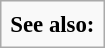<table class="infobox" style="font-size: 95%">
<tr>
<td><strong>See also:</strong><br></td>
</tr>
</table>
